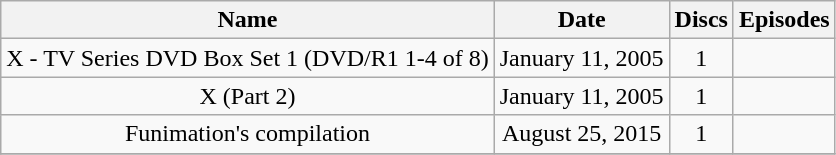<table class="wikitable" style="text-align:center;">
<tr>
<th>Name</th>
<th>Date</th>
<th>Discs</th>
<th>Episodes</th>
</tr>
<tr>
<td>X - TV Series DVD Box Set 1 (DVD/R1 1-4 of 8)</td>
<td>January 11, 2005</td>
<td>1</td>
<td></td>
</tr>
<tr>
<td>X (Part 2)</td>
<td>January 11, 2005</td>
<td>1</td>
<td></td>
</tr>
<tr>
<td>Funimation's compilation</td>
<td>August 25, 2015</td>
<td>1</td>
<td></td>
</tr>
<tr>
</tr>
</table>
